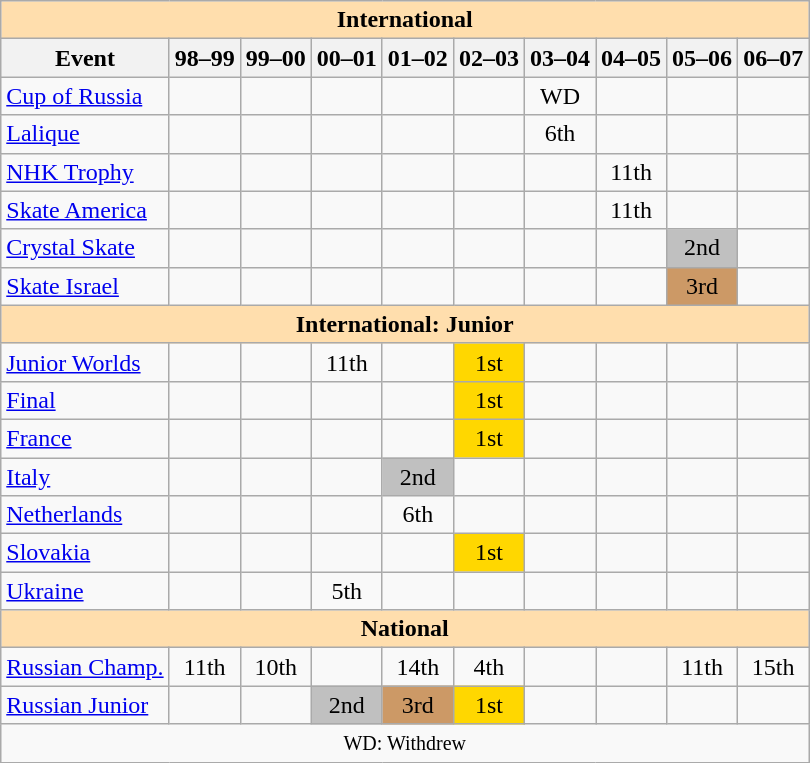<table class="wikitable" style="text-align:center">
<tr>
<th style="background-color: #ffdead; " colspan=10 align=center>International</th>
</tr>
<tr>
<th>Event</th>
<th>98–99</th>
<th>99–00</th>
<th>00–01</th>
<th>01–02</th>
<th>02–03</th>
<th>03–04</th>
<th>04–05</th>
<th>05–06</th>
<th>06–07</th>
</tr>
<tr>
<td align=left> <a href='#'>Cup of Russia</a></td>
<td></td>
<td></td>
<td></td>
<td></td>
<td></td>
<td>WD</td>
<td></td>
<td></td>
<td></td>
</tr>
<tr>
<td align=left> <a href='#'>Lalique</a></td>
<td></td>
<td></td>
<td></td>
<td></td>
<td></td>
<td>6th</td>
<td></td>
<td></td>
<td></td>
</tr>
<tr>
<td align=left> <a href='#'>NHK Trophy</a></td>
<td></td>
<td></td>
<td></td>
<td></td>
<td></td>
<td></td>
<td>11th</td>
<td></td>
<td></td>
</tr>
<tr>
<td align=left> <a href='#'>Skate America</a></td>
<td></td>
<td></td>
<td></td>
<td></td>
<td></td>
<td></td>
<td>11th</td>
<td></td>
<td></td>
</tr>
<tr>
<td align=left><a href='#'>Crystal Skate</a></td>
<td></td>
<td></td>
<td></td>
<td></td>
<td></td>
<td></td>
<td></td>
<td bgcolor=silver>2nd</td>
<td></td>
</tr>
<tr>
<td align=left><a href='#'>Skate Israel</a></td>
<td></td>
<td></td>
<td></td>
<td></td>
<td></td>
<td></td>
<td></td>
<td bgcolor=cc9966>3rd</td>
<td></td>
</tr>
<tr>
<th style="background-color: #ffdead; " colspan=10 align=center>International: Junior</th>
</tr>
<tr>
<td align=left><a href='#'>Junior Worlds</a></td>
<td></td>
<td></td>
<td>11th</td>
<td></td>
<td bgcolor=gold>1st</td>
<td></td>
<td></td>
<td></td>
<td></td>
</tr>
<tr>
<td align=left> <a href='#'>Final</a></td>
<td></td>
<td></td>
<td></td>
<td></td>
<td bgcolor=gold>1st</td>
<td></td>
<td></td>
<td></td>
<td></td>
</tr>
<tr>
<td align=left> <a href='#'>France</a></td>
<td></td>
<td></td>
<td></td>
<td></td>
<td bgcolor=gold>1st</td>
<td></td>
<td></td>
<td></td>
<td></td>
</tr>
<tr>
<td align=left> <a href='#'>Italy</a></td>
<td></td>
<td></td>
<td></td>
<td bgcolor=silver>2nd</td>
<td></td>
<td></td>
<td></td>
<td></td>
<td></td>
</tr>
<tr>
<td align=left> <a href='#'>Netherlands</a></td>
<td></td>
<td></td>
<td></td>
<td>6th</td>
<td></td>
<td></td>
<td></td>
<td></td>
<td></td>
</tr>
<tr>
<td align=left> <a href='#'>Slovakia</a></td>
<td></td>
<td></td>
<td></td>
<td></td>
<td bgcolor=gold>1st</td>
<td></td>
<td></td>
<td></td>
<td></td>
</tr>
<tr>
<td align=left> <a href='#'>Ukraine</a></td>
<td></td>
<td></td>
<td>5th</td>
<td></td>
<td></td>
<td></td>
<td></td>
<td></td>
<td></td>
</tr>
<tr>
<th style="background-color: #ffdead; " colspan=10 align=center>National</th>
</tr>
<tr>
<td align=left><a href='#'>Russian Champ.</a></td>
<td>11th</td>
<td>10th</td>
<td></td>
<td>14th</td>
<td>4th</td>
<td></td>
<td></td>
<td>11th</td>
<td>15th</td>
</tr>
<tr>
<td align=left><a href='#'>Russian Junior</a></td>
<td></td>
<td></td>
<td bgcolor=silver>2nd</td>
<td bgcolor=cc9966>3rd</td>
<td bgcolor=gold>1st</td>
<td></td>
<td></td>
<td></td>
<td></td>
</tr>
<tr>
<td colspan=10 align=center><small> WD: Withdrew </small></td>
</tr>
</table>
